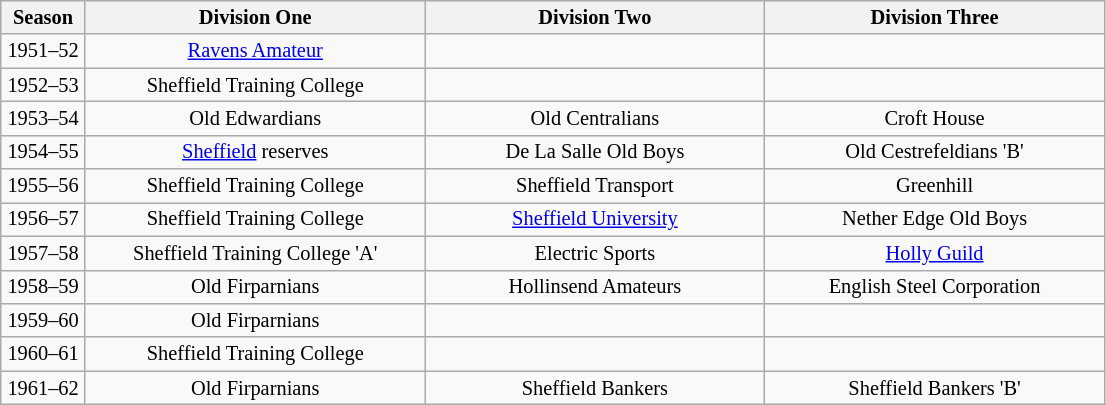<table class="wikitable" style="text-align: center; font-size:85%">
<tr>
<th width=50>Season</th>
<th width=220>Division One</th>
<th width=220>Division Two</th>
<th width=220>Division Three</th>
</tr>
<tr>
<td>1951–52</td>
<td><a href='#'>Ravens Amateur</a></td>
<td></td>
<td></td>
</tr>
<tr>
<td>1952–53</td>
<td>Sheffield Training College</td>
<td></td>
<td></td>
</tr>
<tr>
<td>1953–54</td>
<td>Old Edwardians</td>
<td>Old Centralians</td>
<td>Croft House</td>
</tr>
<tr>
<td>1954–55</td>
<td><a href='#'>Sheffield</a> reserves</td>
<td>De La Salle Old Boys</td>
<td>Old Cestrefeldians 'B'</td>
</tr>
<tr>
<td>1955–56</td>
<td>Sheffield Training College</td>
<td>Sheffield Transport</td>
<td>Greenhill</td>
</tr>
<tr>
<td>1956–57</td>
<td>Sheffield Training College</td>
<td><a href='#'>Sheffield University</a></td>
<td>Nether Edge Old Boys</td>
</tr>
<tr>
<td>1957–58</td>
<td>Sheffield Training College 'A'</td>
<td>Electric Sports</td>
<td><a href='#'>Holly Guild</a></td>
</tr>
<tr>
<td>1958–59</td>
<td>Old Firparnians</td>
<td>Hollinsend Amateurs</td>
<td>English Steel Corporation</td>
</tr>
<tr>
<td>1959–60</td>
<td>Old Firparnians</td>
<td></td>
<td></td>
</tr>
<tr>
<td>1960–61</td>
<td>Sheffield Training College</td>
<td></td>
<td></td>
</tr>
<tr>
<td>1961–62</td>
<td>Old Firparnians</td>
<td>Sheffield Bankers</td>
<td>Sheffield Bankers 'B'</td>
</tr>
</table>
